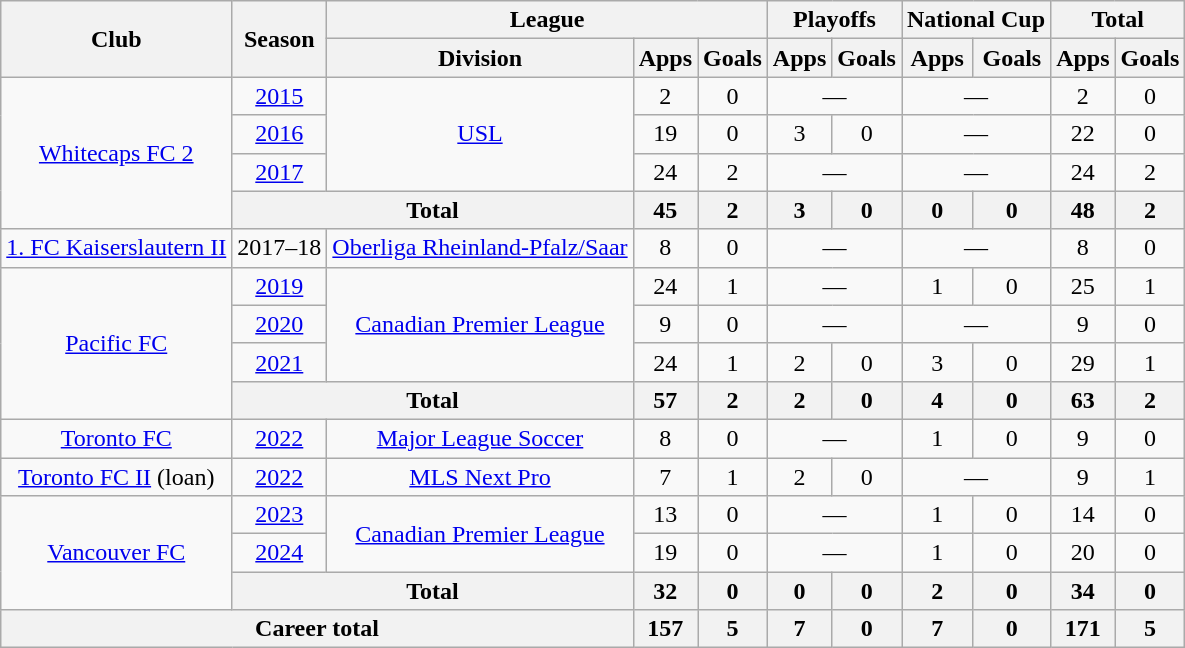<table class="wikitable" style="text-align: center;">
<tr>
<th rowspan="2">Club</th>
<th rowspan="2">Season</th>
<th colspan="3">League</th>
<th colspan="2">Playoffs</th>
<th colspan="2">National Cup</th>
<th colspan="2">Total</th>
</tr>
<tr>
<th>Division</th>
<th>Apps</th>
<th>Goals</th>
<th>Apps</th>
<th>Goals</th>
<th>Apps</th>
<th>Goals</th>
<th>Apps</th>
<th>Goals</th>
</tr>
<tr>
<td rowspan="4"><a href='#'>Whitecaps FC 2</a></td>
<td><a href='#'>2015</a></td>
<td rowspan="3"><a href='#'>USL</a></td>
<td>2</td>
<td>0</td>
<td colspan="2">—</td>
<td colspan="2">—</td>
<td>2</td>
<td>0</td>
</tr>
<tr>
<td><a href='#'>2016</a></td>
<td>19</td>
<td>0</td>
<td>3</td>
<td>0</td>
<td colspan="2">—</td>
<td>22</td>
<td>0</td>
</tr>
<tr>
<td><a href='#'>2017</a></td>
<td>24</td>
<td>2</td>
<td colspan="2">—</td>
<td colspan="2">—</td>
<td>24</td>
<td>2</td>
</tr>
<tr>
<th colspan="2">Total</th>
<th>45</th>
<th>2</th>
<th>3</th>
<th>0</th>
<th>0</th>
<th>0</th>
<th>48</th>
<th>2</th>
</tr>
<tr>
<td><a href='#'>1. FC Kaiserslautern II</a></td>
<td>2017–18</td>
<td><a href='#'>Oberliga Rheinland-Pfalz/Saar</a></td>
<td>8</td>
<td>0</td>
<td colspan="2">—</td>
<td colspan="2">—</td>
<td>8</td>
<td>0</td>
</tr>
<tr>
<td rowspan="4"><a href='#'>Pacific FC</a></td>
<td><a href='#'>2019</a></td>
<td rowspan="3"><a href='#'>Canadian Premier League</a></td>
<td>24</td>
<td>1</td>
<td colspan="2">—</td>
<td>1</td>
<td>0</td>
<td>25</td>
<td>1</td>
</tr>
<tr>
<td><a href='#'>2020</a></td>
<td>9</td>
<td>0</td>
<td colspan="2">—</td>
<td colspan="2">—</td>
<td>9</td>
<td>0</td>
</tr>
<tr>
<td><a href='#'>2021</a></td>
<td>24</td>
<td>1</td>
<td>2</td>
<td>0</td>
<td>3</td>
<td>0</td>
<td>29</td>
<td>1</td>
</tr>
<tr>
<th colspan="2">Total</th>
<th>57</th>
<th>2</th>
<th>2</th>
<th>0</th>
<th>4</th>
<th>0</th>
<th>63</th>
<th>2</th>
</tr>
<tr>
<td><a href='#'>Toronto FC</a></td>
<td><a href='#'>2022</a></td>
<td><a href='#'>Major League Soccer</a></td>
<td>8</td>
<td>0</td>
<td colspan="2">—</td>
<td>1</td>
<td>0</td>
<td>9</td>
<td>0</td>
</tr>
<tr>
<td><a href='#'>Toronto FC II</a> (loan)</td>
<td><a href='#'>2022</a></td>
<td><a href='#'>MLS Next Pro</a></td>
<td>7</td>
<td>1</td>
<td>2</td>
<td>0</td>
<td colspan="2">—</td>
<td>9</td>
<td>1</td>
</tr>
<tr>
<td rowspan=3><a href='#'>Vancouver FC</a></td>
<td><a href='#'>2023</a></td>
<td rowspan=2><a href='#'>Canadian Premier League</a></td>
<td>13</td>
<td>0</td>
<td colspan="2">—</td>
<td>1</td>
<td>0</td>
<td>14</td>
<td>0</td>
</tr>
<tr>
<td><a href='#'>2024</a></td>
<td>19</td>
<td>0</td>
<td colspan="2">—</td>
<td>1</td>
<td>0</td>
<td>20</td>
<td>0</td>
</tr>
<tr>
<th colspan="2">Total</th>
<th>32</th>
<th>0</th>
<th>0</th>
<th>0</th>
<th>2</th>
<th>0</th>
<th>34</th>
<th>0</th>
</tr>
<tr>
<th colspan="3">Career total</th>
<th>157</th>
<th>5</th>
<th>7</th>
<th>0</th>
<th>7</th>
<th>0</th>
<th>171</th>
<th>5</th>
</tr>
</table>
